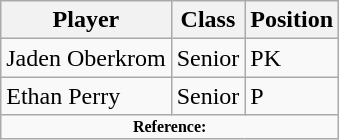<table class="wikitable">
<tr>
<th>Player</th>
<th>Class</th>
<th>Position</th>
</tr>
<tr>
<td>Jaden Oberkrom</td>
<td>Senior</td>
<td>PK</td>
</tr>
<tr>
<td>Ethan Perry</td>
<td>Senior</td>
<td>P</td>
</tr>
<tr>
<td colspan="3"  style="font-size:8pt; text-align:center;"><strong>Reference:</strong> </td>
</tr>
</table>
